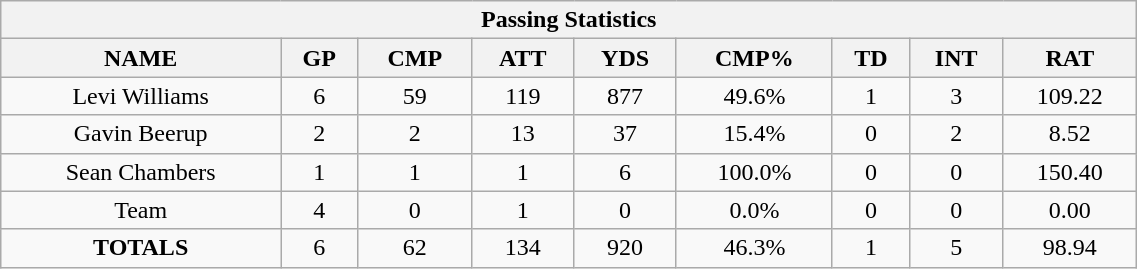<table style="width:60%; text-align:center;" class="wikitable collapsible collapsed">
<tr>
<th colspan="10">Passing Statistics</th>
</tr>
<tr>
<th>NAME</th>
<th>GP</th>
<th>CMP</th>
<th>ATT</th>
<th>YDS</th>
<th>CMP%</th>
<th>TD</th>
<th>INT</th>
<th>RAT</th>
</tr>
<tr>
<td>Levi Williams</td>
<td>6</td>
<td>59</td>
<td>119</td>
<td>877</td>
<td>49.6%</td>
<td>1</td>
<td>3</td>
<td>109.22</td>
</tr>
<tr>
<td>Gavin Beerup</td>
<td>2</td>
<td>2</td>
<td>13</td>
<td>37</td>
<td>15.4%</td>
<td>0</td>
<td>2</td>
<td>8.52</td>
</tr>
<tr>
<td>Sean Chambers</td>
<td>1</td>
<td>1</td>
<td>1</td>
<td>6</td>
<td>100.0%</td>
<td>0</td>
<td>0</td>
<td>150.40</td>
</tr>
<tr>
<td>Team</td>
<td>4</td>
<td>0</td>
<td>1</td>
<td>0</td>
<td>0.0%</td>
<td>0</td>
<td>0</td>
<td>0.00</td>
</tr>
<tr>
<td><strong>TOTALS</strong></td>
<td>6</td>
<td>62</td>
<td>134</td>
<td>920</td>
<td>46.3%</td>
<td>1</td>
<td>5</td>
<td>98.94</td>
</tr>
</table>
